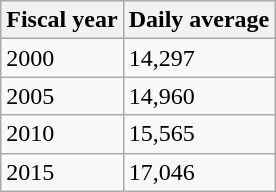<table class="wikitable">
<tr>
<th>Fiscal year</th>
<th>Daily average</th>
</tr>
<tr>
<td>2000</td>
<td>14,297</td>
</tr>
<tr>
<td>2005</td>
<td>14,960</td>
</tr>
<tr>
<td>2010</td>
<td>15,565</td>
</tr>
<tr>
<td>2015</td>
<td>17,046</td>
</tr>
</table>
